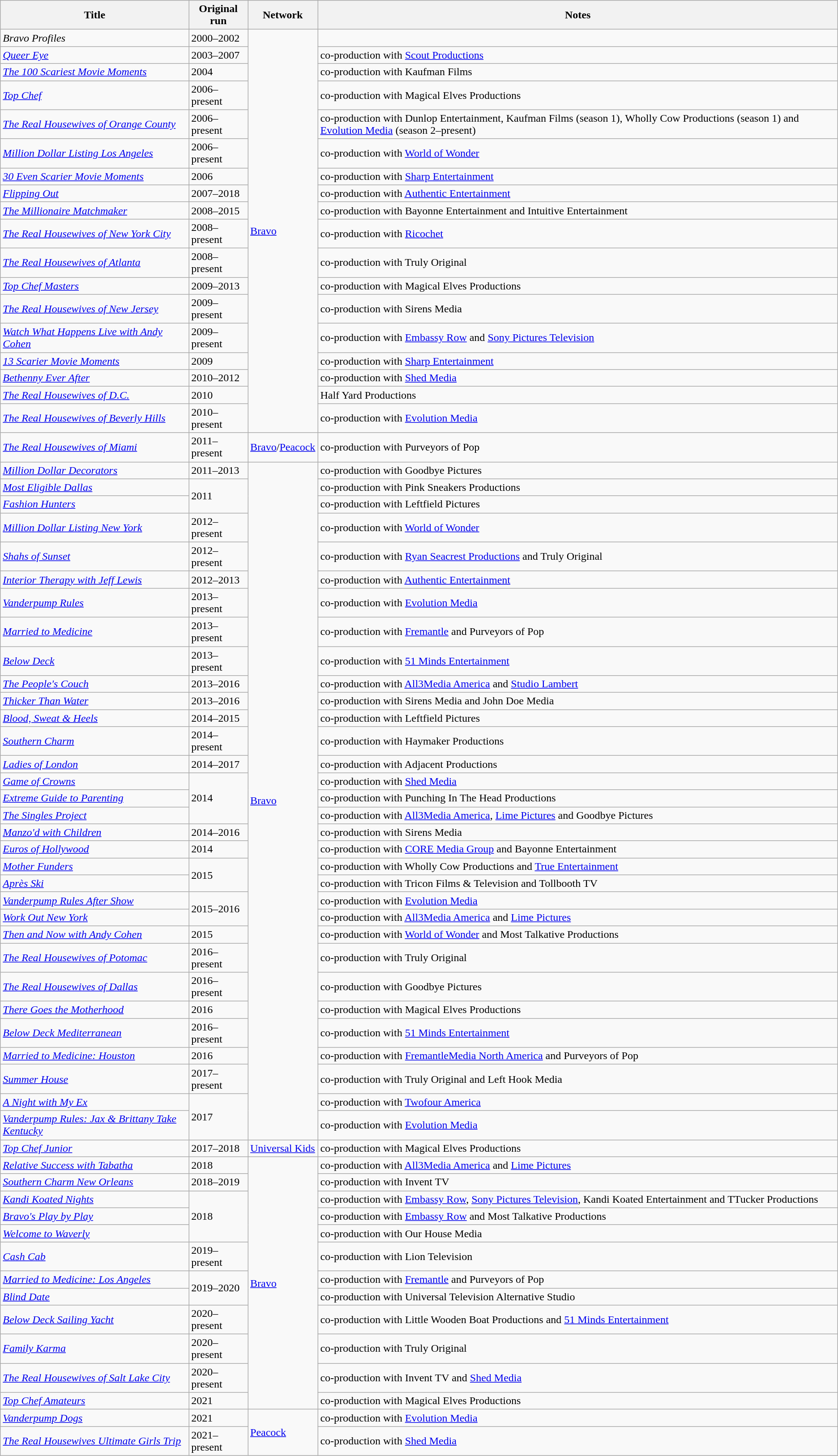<table class="wikitable sortable">
<tr>
<th>Title</th>
<th>Original run</th>
<th>Network</th>
<th>Notes</th>
</tr>
<tr>
<td><em>Bravo Profiles</em></td>
<td>2000–2002</td>
<td rowspan="18"><a href='#'>Bravo</a></td>
<td></td>
</tr>
<tr>
<td><em><a href='#'>Queer Eye</a></em></td>
<td>2003–2007</td>
<td>co-production with <a href='#'>Scout Productions</a></td>
</tr>
<tr>
<td><em><a href='#'>The 100 Scariest Movie Moments</a></em></td>
<td>2004</td>
<td>co-production with Kaufman Films</td>
</tr>
<tr>
<td><em><a href='#'>Top Chef</a></em></td>
<td>2006–present</td>
<td>co-production with Magical Elves Productions</td>
</tr>
<tr>
<td><em><a href='#'>The Real Housewives of Orange County</a></em></td>
<td>2006–present</td>
<td>co-production with Dunlop Entertainment, Kaufman Films (season 1), Wholly Cow Productions (season 1) and <a href='#'>Evolution Media</a> (season 2–present)</td>
</tr>
<tr>
<td><em><a href='#'>Million Dollar Listing Los Angeles</a></em></td>
<td>2006–present</td>
<td>co-production with <a href='#'>World of Wonder</a></td>
</tr>
<tr>
<td><em><a href='#'>30 Even Scarier Movie Moments</a></em></td>
<td>2006</td>
<td>co-production with <a href='#'>Sharp Entertainment</a></td>
</tr>
<tr>
<td><em><a href='#'>Flipping Out</a></em></td>
<td>2007–2018</td>
<td>co-production with <a href='#'>Authentic Entertainment</a></td>
</tr>
<tr>
<td><em><a href='#'>The Millionaire Matchmaker</a></em></td>
<td>2008–2015</td>
<td>co-production with Bayonne Entertainment and Intuitive Entertainment</td>
</tr>
<tr>
<td><em><a href='#'>The Real Housewives of New York City</a></em></td>
<td>2008–present</td>
<td>co-production with <a href='#'>Ricochet</a></td>
</tr>
<tr>
<td><em><a href='#'>The Real Housewives of Atlanta</a></em></td>
<td>2008–present</td>
<td>co-production with Truly Original</td>
</tr>
<tr>
<td><em><a href='#'>Top Chef Masters</a></em></td>
<td>2009–2013</td>
<td>co-production with Magical Elves Productions</td>
</tr>
<tr>
<td><em><a href='#'>The Real Housewives of New Jersey</a></em></td>
<td>2009–present</td>
<td>co-production with Sirens Media</td>
</tr>
<tr>
<td><em><a href='#'>Watch What Happens Live with Andy Cohen</a></em></td>
<td>2009–present</td>
<td>co-production with <a href='#'>Embassy Row</a> and <a href='#'>Sony Pictures Television</a></td>
</tr>
<tr>
<td><em><a href='#'>13 Scarier Movie Moments</a></em></td>
<td>2009</td>
<td>co-production with <a href='#'>Sharp Entertainment</a></td>
</tr>
<tr>
<td><em><a href='#'>Bethenny Ever After</a></em></td>
<td>2010–2012</td>
<td>co-production with <a href='#'>Shed Media</a></td>
</tr>
<tr>
<td><em><a href='#'>The Real Housewives of D.C.</a></em></td>
<td>2010</td>
<td>Half Yard Productions</td>
</tr>
<tr>
<td><em><a href='#'>The Real Housewives of Beverly Hills</a></em></td>
<td>2010–present</td>
<td>co-production with <a href='#'>Evolution Media</a></td>
</tr>
<tr>
<td><em><a href='#'>The Real Housewives of Miami</a></em></td>
<td>2011–present</td>
<td><a href='#'>Bravo</a>/<a href='#'>Peacock</a></td>
<td>co-production with Purveyors of Pop</td>
</tr>
<tr>
<td><em><a href='#'>Million Dollar Decorators</a></em></td>
<td>2011–2013</td>
<td rowspan="32"><a href='#'>Bravo</a></td>
<td>co-production with Goodbye Pictures</td>
</tr>
<tr>
<td><em><a href='#'>Most Eligible Dallas</a></em></td>
<td rowspan="2">2011</td>
<td>co-production with Pink Sneakers Productions</td>
</tr>
<tr>
<td><em><a href='#'>Fashion Hunters</a></em></td>
<td>co-production with Leftfield Pictures</td>
</tr>
<tr>
<td><em><a href='#'>Million Dollar Listing New York</a></em></td>
<td>2012–present</td>
<td>co-production with <a href='#'>World of Wonder</a></td>
</tr>
<tr>
<td><em><a href='#'>Shahs of Sunset</a></em></td>
<td>2012–present</td>
<td>co-production with <a href='#'>Ryan Seacrest Productions</a> and Truly Original</td>
</tr>
<tr>
<td><em><a href='#'>Interior Therapy with Jeff Lewis</a></em></td>
<td>2012–2013</td>
<td>co-production with <a href='#'>Authentic Entertainment</a></td>
</tr>
<tr>
<td><em><a href='#'>Vanderpump Rules</a></em></td>
<td>2013–present</td>
<td>co-production with <a href='#'>Evolution Media</a></td>
</tr>
<tr>
<td><em><a href='#'>Married to Medicine</a></em></td>
<td>2013–present</td>
<td>co-production with <a href='#'>Fremantle</a> and Purveyors of Pop</td>
</tr>
<tr>
<td><em><a href='#'>Below Deck</a></em></td>
<td>2013–present</td>
<td>co-production with <a href='#'>51 Minds Entertainment</a></td>
</tr>
<tr>
<td><em><a href='#'>The People's Couch</a></em></td>
<td>2013–2016</td>
<td>co-production with <a href='#'>All3Media America</a> and <a href='#'>Studio Lambert</a></td>
</tr>
<tr>
<td><em><a href='#'>Thicker Than Water</a></em></td>
<td>2013–2016</td>
<td>co-production with Sirens Media and John Doe Media</td>
</tr>
<tr>
<td><em><a href='#'>Blood, Sweat & Heels</a></em></td>
<td>2014–2015</td>
<td>co-production with Leftfield Pictures</td>
</tr>
<tr>
<td><em><a href='#'>Southern Charm</a></em></td>
<td>2014–present</td>
<td>co-production with Haymaker Productions</td>
</tr>
<tr>
<td><em><a href='#'>Ladies of London</a></em></td>
<td>2014–2017</td>
<td>co-production with Adjacent Productions</td>
</tr>
<tr>
<td><em><a href='#'>Game of Crowns</a></em></td>
<td rowspan="3">2014</td>
<td>co-production with <a href='#'>Shed Media</a></td>
</tr>
<tr>
<td><em><a href='#'>Extreme Guide to Parenting</a></em></td>
<td>co-production with Punching In The Head Productions</td>
</tr>
<tr>
<td><em><a href='#'>The Singles Project</a></em></td>
<td>co-production with <a href='#'>All3Media America</a>, <a href='#'>Lime Pictures</a> and Goodbye Pictures</td>
</tr>
<tr>
<td><em><a href='#'>Manzo'd with Children</a></em></td>
<td>2014–2016</td>
<td>co-production with Sirens Media</td>
</tr>
<tr>
<td><em><a href='#'>Euros of Hollywood</a></em></td>
<td>2014</td>
<td>co-production with <a href='#'>CORE Media Group</a> and Bayonne Entertainment</td>
</tr>
<tr>
<td><em><a href='#'>Mother Funders</a></em></td>
<td rowspan="2">2015</td>
<td>co-production with Wholly Cow Productions and <a href='#'>True Entertainment</a></td>
</tr>
<tr>
<td><em><a href='#'>Après Ski</a></em></td>
<td>co-production with Tricon Films & Television and Tollbooth TV</td>
</tr>
<tr>
<td><em><a href='#'>Vanderpump Rules After Show</a></em></td>
<td rowspan="2">2015–2016</td>
<td>co-production with <a href='#'>Evolution Media</a></td>
</tr>
<tr>
<td><em><a href='#'>Work Out New York</a></em></td>
<td>co-production with <a href='#'>All3Media America</a> and <a href='#'>Lime Pictures</a></td>
</tr>
<tr>
<td><em><a href='#'>Then and Now with Andy Cohen</a></em></td>
<td>2015</td>
<td>co-production with <a href='#'>World of Wonder</a> and Most Talkative Productions</td>
</tr>
<tr>
<td><em><a href='#'>The Real Housewives of Potomac</a></em></td>
<td>2016–present</td>
<td>co-production with Truly Original</td>
</tr>
<tr>
<td><em><a href='#'>The Real Housewives of Dallas</a></em></td>
<td>2016–present</td>
<td>co-production with Goodbye Pictures</td>
</tr>
<tr>
<td><em><a href='#'>There Goes the Motherhood</a></em></td>
<td>2016</td>
<td>co-production with Magical Elves Productions</td>
</tr>
<tr>
<td><em><a href='#'>Below Deck Mediterranean</a></em></td>
<td>2016–present</td>
<td>co-production with <a href='#'>51 Minds Entertainment</a></td>
</tr>
<tr>
<td><em><a href='#'>Married to Medicine: Houston</a></em></td>
<td>2016</td>
<td>co-production with <a href='#'>FremantleMedia North America</a> and Purveyors of Pop</td>
</tr>
<tr>
<td><em><a href='#'>Summer House</a></em></td>
<td>2017–present</td>
<td>co-production with Truly Original and Left Hook Media</td>
</tr>
<tr>
<td><em><a href='#'>A Night with My Ex</a></em></td>
<td rowspan="2">2017</td>
<td>co-production with <a href='#'>Twofour America</a></td>
</tr>
<tr>
<td><em><a href='#'>Vanderpump Rules: Jax & Brittany Take Kentucky</a></em></td>
<td>co-production with <a href='#'>Evolution Media</a></td>
</tr>
<tr>
<td><em><a href='#'>Top Chef Junior</a></em></td>
<td>2017–2018</td>
<td><a href='#'>Universal Kids</a></td>
<td>co-production with Magical Elves Productions</td>
</tr>
<tr>
<td><em><a href='#'>Relative Success with Tabatha</a></em></td>
<td>2018</td>
<td rowspan="12"><a href='#'>Bravo</a></td>
<td>co-production with <a href='#'>All3Media America</a> and <a href='#'>Lime Pictures</a></td>
</tr>
<tr>
<td><em><a href='#'>Southern Charm New Orleans</a></em></td>
<td>2018–2019</td>
<td>co-production with Invent TV</td>
</tr>
<tr>
<td><em><a href='#'>Kandi Koated Nights</a></em></td>
<td rowspan="3">2018</td>
<td>co-production with <a href='#'>Embassy Row</a>, <a href='#'>Sony Pictures Television</a>, Kandi Koated Entertainment and TTucker Productions</td>
</tr>
<tr>
<td><em><a href='#'>Bravo's Play by Play</a></em></td>
<td>co-production with <a href='#'>Embassy Row</a> and Most Talkative Productions</td>
</tr>
<tr>
<td><em><a href='#'>Welcome to Waverly</a></em></td>
<td>co-production with Our House Media</td>
</tr>
<tr>
<td><em><a href='#'>Cash Cab</a></em></td>
<td>2019–present</td>
<td>co-production with Lion Television</td>
</tr>
<tr>
<td><em><a href='#'>Married to Medicine: Los Angeles</a></em></td>
<td rowspan="2">2019–2020</td>
<td>co-production with <a href='#'>Fremantle</a> and Purveyors of Pop</td>
</tr>
<tr>
<td><em><a href='#'>Blind Date</a></em></td>
<td>co-production with Universal Television Alternative Studio</td>
</tr>
<tr>
<td><em><a href='#'>Below Deck Sailing Yacht</a></em></td>
<td>2020–present</td>
<td>co-production with Little Wooden Boat Productions and <a href='#'>51 Minds Entertainment</a></td>
</tr>
<tr>
<td><em><a href='#'>Family Karma</a></em></td>
<td>2020–present</td>
<td>co-production with Truly Original</td>
</tr>
<tr>
<td><em><a href='#'>The Real Housewives of Salt Lake City</a></em></td>
<td>2020–present</td>
<td>co-production with Invent TV and <a href='#'>Shed Media</a></td>
</tr>
<tr>
<td><em><a href='#'>Top Chef Amateurs</a></em></td>
<td>2021</td>
<td>co-production with Magical Elves Productions</td>
</tr>
<tr>
<td><em><a href='#'>Vanderpump Dogs</a></em></td>
<td>2021</td>
<td rowspan="2"><a href='#'>Peacock</a></td>
<td>co-production with <a href='#'>Evolution Media</a></td>
</tr>
<tr>
<td><em><a href='#'>The Real Housewives Ultimate Girls Trip</a></em></td>
<td>2021–present</td>
<td>co-production with <a href='#'>Shed Media</a></td>
</tr>
</table>
